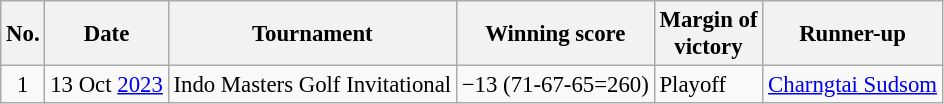<table class="wikitable" style="font-size:95%;">
<tr>
<th>No.</th>
<th>Date</th>
<th>Tournament</th>
<th>Winning score</th>
<th>Margin of<br>victory</th>
<th>Runner-up</th>
</tr>
<tr>
<td align=center>1</td>
<td align=right>13 Oct <a href='#'>2023</a></td>
<td>Indo Masters Golf Invitational</td>
<td>−13 (71-67-65=260)</td>
<td>Playoff</td>
<td> <a href='#'>Charngtai Sudsom</a></td>
</tr>
</table>
